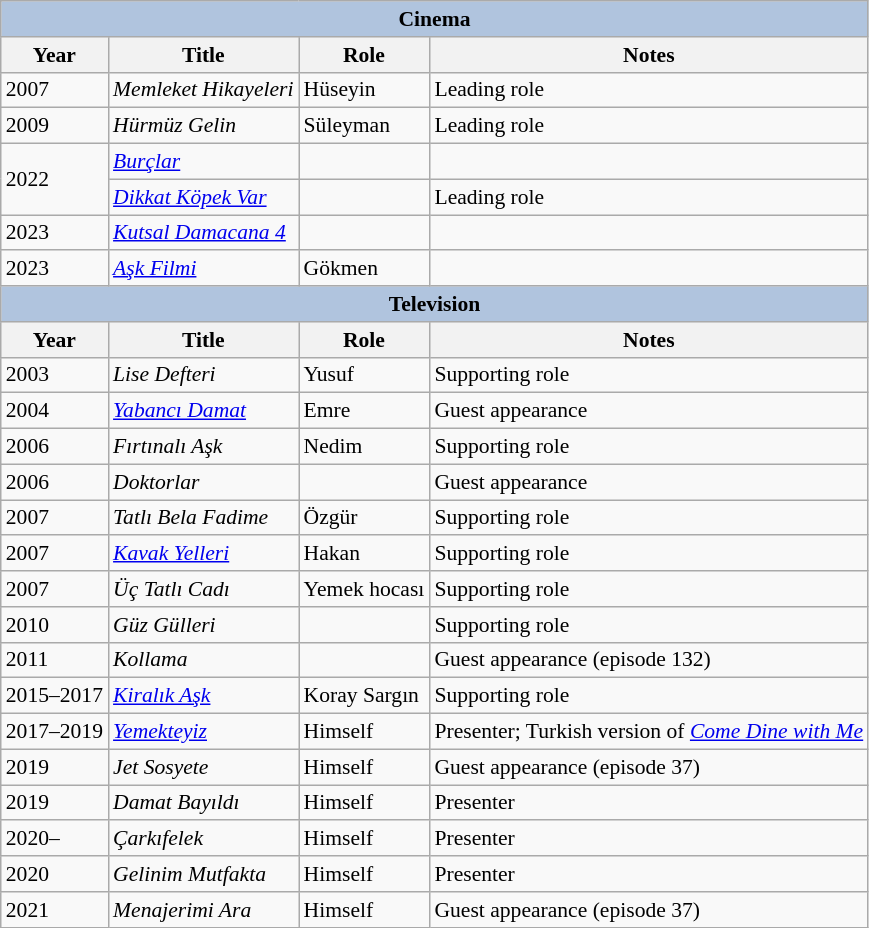<table class="wikitable" style="font-size: 90%;">
<tr>
<th colspan="4" style="background:LightSteelBlue">Cinema</th>
</tr>
<tr>
<th>Year</th>
<th>Title</th>
<th>Role</th>
<th>Notes</th>
</tr>
<tr>
<td>2007</td>
<td><em>Memleket Hikayeleri</em></td>
<td>Hüseyin</td>
<td>Leading role</td>
</tr>
<tr>
<td>2009</td>
<td><em>Hürmüz Gelin</em></td>
<td>Süleyman</td>
<td>Leading role</td>
</tr>
<tr>
<td rowspan="2">2022</td>
<td><em><a href='#'>Burçlar</a></em></td>
<td></td>
<td></td>
</tr>
<tr>
<td><em><a href='#'>Dikkat Köpek Var</a></em></td>
<td></td>
<td>Leading role</td>
</tr>
<tr>
<td>2023</td>
<td><em><a href='#'>Kutsal Damacana 4</a></em></td>
<td></td>
<td></td>
</tr>
<tr>
<td>2023</td>
<td><em><a href='#'>Aşk Filmi</a></em></td>
<td>Gökmen</td>
<td></td>
</tr>
<tr>
<th colspan="4" style="background:LightSteelBlue">Television</th>
</tr>
<tr>
<th>Year</th>
<th>Title</th>
<th>Role</th>
<th>Notes</th>
</tr>
<tr>
<td>2003</td>
<td><em>Lise Defteri</em></td>
<td>Yusuf</td>
<td>Supporting role</td>
</tr>
<tr>
<td>2004</td>
<td><em><a href='#'>Yabancı Damat</a></em></td>
<td>Emre</td>
<td>Guest appearance</td>
</tr>
<tr>
<td>2006</td>
<td><em>Fırtınalı Aşk</em></td>
<td>Nedim</td>
<td>Supporting role</td>
</tr>
<tr>
<td>2006</td>
<td><em>Doktorlar</em></td>
<td></td>
<td>Guest appearance</td>
</tr>
<tr>
<td>2007</td>
<td><em>Tatlı Bela Fadime</em></td>
<td>Özgür</td>
<td>Supporting role</td>
</tr>
<tr>
<td>2007</td>
<td><em><a href='#'>Kavak Yelleri</a></em></td>
<td>Hakan</td>
<td>Supporting role</td>
</tr>
<tr>
<td>2007</td>
<td><em>Üç Tatlı Cadı</em></td>
<td>Yemek hocası</td>
<td>Supporting role</td>
</tr>
<tr>
<td>2010</td>
<td><em>Güz Gülleri</em></td>
<td></td>
<td>Supporting role</td>
</tr>
<tr>
<td>2011</td>
<td><em>Kollama</em></td>
<td></td>
<td>Guest appearance (episode 132)</td>
</tr>
<tr>
<td>2015–2017</td>
<td><em><a href='#'>Kiralık Aşk</a></em></td>
<td>Koray Sargın</td>
<td>Supporting role</td>
</tr>
<tr>
<td>2017–2019</td>
<td><em><a href='#'>Yemekteyiz</a></em></td>
<td>Himself</td>
<td>Presenter; Turkish version of <em><a href='#'>Come Dine with Me</a></em></td>
</tr>
<tr>
<td>2019</td>
<td><em>Jet Sosyete</em></td>
<td>Himself</td>
<td>Guest appearance (episode 37)</td>
</tr>
<tr>
<td>2019</td>
<td><em>Damat Bayıldı</em></td>
<td>Himself</td>
<td>Presenter</td>
</tr>
<tr>
<td>2020–</td>
<td><em>Çarkıfelek</em></td>
<td>Himself</td>
<td>Presenter</td>
</tr>
<tr>
<td>2020</td>
<td><em>Gelinim Mutfakta</em></td>
<td>Himself</td>
<td>Presenter</td>
</tr>
<tr>
<td>2021</td>
<td><em>Menajerimi Ara</em></td>
<td>Himself</td>
<td>Guest appearance (episode 37)</td>
</tr>
</table>
